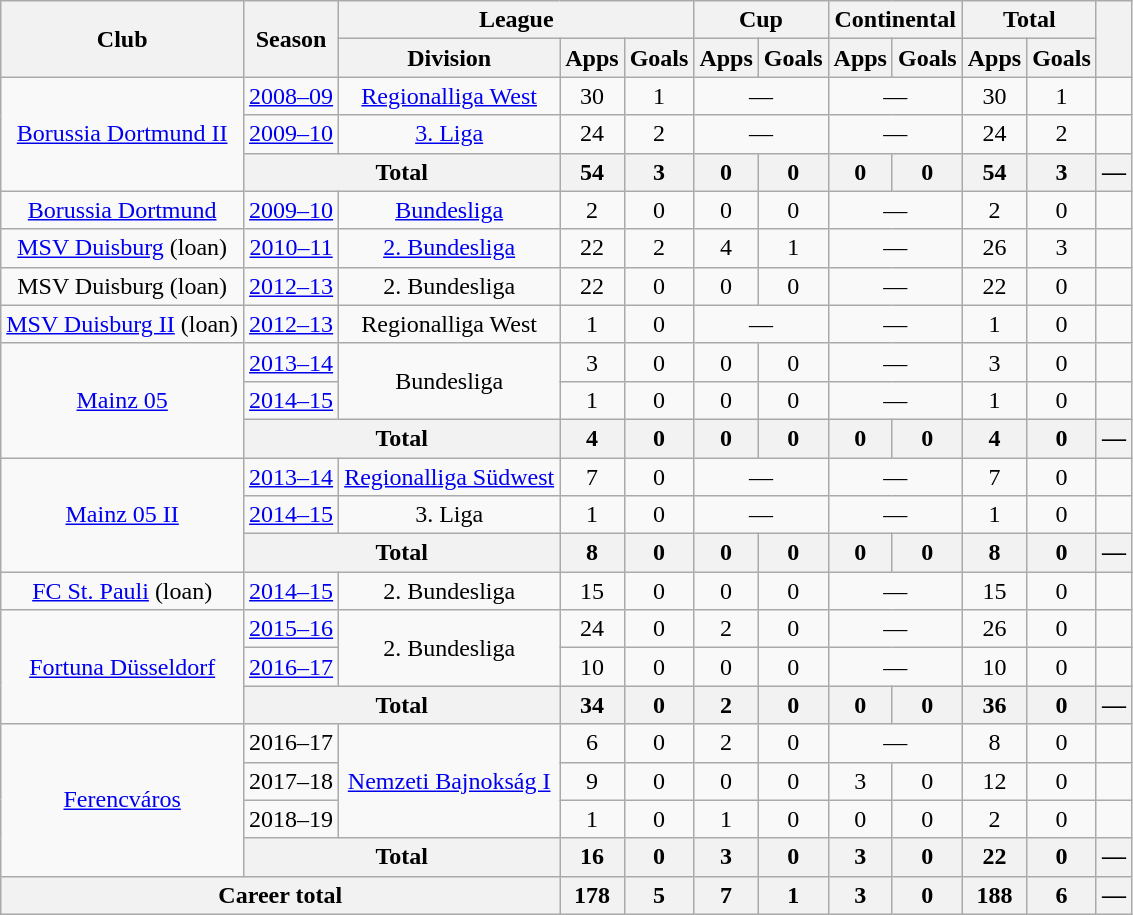<table class="wikitable" style="text-align:center">
<tr>
<th rowspan="2">Club</th>
<th rowspan="2">Season</th>
<th colspan="3">League</th>
<th colspan="2">Cup</th>
<th colspan="2">Continental</th>
<th colspan="2">Total</th>
<th rowspan="2"></th>
</tr>
<tr>
<th>Division</th>
<th>Apps</th>
<th>Goals</th>
<th>Apps</th>
<th>Goals</th>
<th>Apps</th>
<th>Goals</th>
<th>Apps</th>
<th>Goals</th>
</tr>
<tr>
<td rowspan="3"><a href='#'>Borussia Dortmund II</a></td>
<td><a href='#'>2008–09</a></td>
<td><a href='#'>Regionalliga West</a></td>
<td>30</td>
<td>1</td>
<td colspan="2">—</td>
<td colspan="2">—</td>
<td>30</td>
<td>1</td>
<td></td>
</tr>
<tr>
<td><a href='#'>2009–10</a></td>
<td><a href='#'>3. Liga</a></td>
<td>24</td>
<td>2</td>
<td colspan="2">—</td>
<td colspan="2">—</td>
<td>24</td>
<td>2</td>
<td></td>
</tr>
<tr>
<th colspan="2">Total</th>
<th>54</th>
<th>3</th>
<th>0</th>
<th>0</th>
<th>0</th>
<th>0</th>
<th>54</th>
<th>3</th>
<th>—</th>
</tr>
<tr>
<td><a href='#'>Borussia Dortmund</a></td>
<td><a href='#'>2009–10</a></td>
<td><a href='#'>Bundesliga</a></td>
<td>2</td>
<td>0</td>
<td>0</td>
<td>0</td>
<td colspan="2">—</td>
<td>2</td>
<td>0</td>
<td></td>
</tr>
<tr>
<td><a href='#'>MSV Duisburg</a> (loan)</td>
<td><a href='#'>2010–11</a></td>
<td><a href='#'>2. Bundesliga</a></td>
<td>22</td>
<td>2</td>
<td>4</td>
<td>1</td>
<td colspan="2">—</td>
<td>26</td>
<td>3</td>
<td></td>
</tr>
<tr>
<td>MSV Duisburg (loan)</td>
<td><a href='#'>2012–13</a></td>
<td>2. Bundesliga</td>
<td>22</td>
<td>0</td>
<td>0</td>
<td>0</td>
<td colspan="2">—</td>
<td>22</td>
<td>0</td>
<td></td>
</tr>
<tr>
<td><a href='#'>MSV Duisburg II</a> (loan)</td>
<td><a href='#'>2012–13</a></td>
<td>Regionalliga West</td>
<td>1</td>
<td>0</td>
<td colspan="2">—</td>
<td colspan="2">—</td>
<td>1</td>
<td>0</td>
<td></td>
</tr>
<tr>
<td rowspan="3"><a href='#'>Mainz 05</a></td>
<td><a href='#'>2013–14</a></td>
<td rowspan="2">Bundesliga</td>
<td>3</td>
<td>0</td>
<td>0</td>
<td>0</td>
<td colspan="2">—</td>
<td>3</td>
<td>0</td>
<td></td>
</tr>
<tr>
<td><a href='#'>2014–15</a></td>
<td>1</td>
<td>0</td>
<td>0</td>
<td>0</td>
<td colspan="2">—</td>
<td>1</td>
<td>0</td>
<td></td>
</tr>
<tr>
<th colspan="2">Total</th>
<th>4</th>
<th>0</th>
<th>0</th>
<th>0</th>
<th>0</th>
<th>0</th>
<th>4</th>
<th>0</th>
<th>—</th>
</tr>
<tr>
<td rowspan="3"><a href='#'>Mainz 05 II</a></td>
<td><a href='#'>2013–14</a></td>
<td><a href='#'>Regionalliga Südwest</a></td>
<td>7</td>
<td>0</td>
<td colspan="2">—</td>
<td colspan="2">—</td>
<td>7</td>
<td>0</td>
<td></td>
</tr>
<tr>
<td><a href='#'>2014–15</a></td>
<td>3. Liga</td>
<td>1</td>
<td>0</td>
<td colspan="2">—</td>
<td colspan="2">—</td>
<td>1</td>
<td>0</td>
<td></td>
</tr>
<tr>
<th colspan="2">Total</th>
<th>8</th>
<th>0</th>
<th>0</th>
<th>0</th>
<th>0</th>
<th>0</th>
<th>8</th>
<th>0</th>
<th>—</th>
</tr>
<tr>
<td><a href='#'>FC St. Pauli</a> (loan)</td>
<td><a href='#'>2014–15</a></td>
<td>2. Bundesliga</td>
<td>15</td>
<td>0</td>
<td>0</td>
<td>0</td>
<td colspan="2">—</td>
<td>15</td>
<td>0</td>
<td></td>
</tr>
<tr>
<td rowspan="3"><a href='#'>Fortuna Düsseldorf</a></td>
<td><a href='#'>2015–16</a></td>
<td rowspan="2">2. Bundesliga</td>
<td>24</td>
<td>0</td>
<td>2</td>
<td>0</td>
<td colspan="2">—</td>
<td>26</td>
<td>0</td>
<td></td>
</tr>
<tr>
<td><a href='#'>2016–17</a></td>
<td>10</td>
<td>0</td>
<td>0</td>
<td>0</td>
<td colspan="2">—</td>
<td>10</td>
<td>0</td>
<td></td>
</tr>
<tr>
<th colspan="2">Total</th>
<th>34</th>
<th>0</th>
<th>2</th>
<th>0</th>
<th>0</th>
<th>0</th>
<th>36</th>
<th>0</th>
<th>—</th>
</tr>
<tr>
<td rowspan="4"><a href='#'>Ferencváros</a></td>
<td>2016–17</td>
<td rowspan="3"><a href='#'>Nemzeti Bajnokság I</a></td>
<td>6</td>
<td>0</td>
<td>2</td>
<td>0</td>
<td colspan="2">—</td>
<td>8</td>
<td>0</td>
<td></td>
</tr>
<tr>
<td>2017–18</td>
<td>9</td>
<td>0</td>
<td>0</td>
<td>0</td>
<td>3</td>
<td>0</td>
<td>12</td>
<td>0</td>
<td></td>
</tr>
<tr>
<td>2018–19</td>
<td>1</td>
<td>0</td>
<td>1</td>
<td>0</td>
<td>0</td>
<td>0</td>
<td>2</td>
<td>0</td>
<td></td>
</tr>
<tr>
<th colspan="2">Total</th>
<th>16</th>
<th>0</th>
<th>3</th>
<th>0</th>
<th>3</th>
<th>0</th>
<th>22</th>
<th>0</th>
<th>—</th>
</tr>
<tr>
<th colspan="3">Career total</th>
<th>178</th>
<th>5</th>
<th>7</th>
<th>1</th>
<th>3</th>
<th>0</th>
<th>188</th>
<th>6</th>
<th>—</th>
</tr>
</table>
